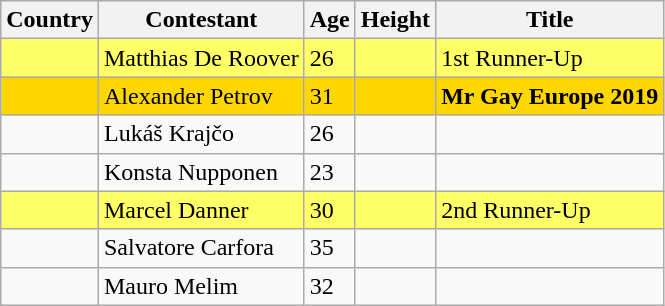<table class="sortable wikitable">
<tr>
<th>Country</th>
<th>Contestant</th>
<th>Age</th>
<th>Height</th>
<th>Title</th>
</tr>
<tr style="background:#FFFF66">
<td><strong></strong></td>
<td>Matthias De Roover</td>
<td>26</td>
<td></td>
<td>1st Runner-Up</td>
</tr>
<tr style="background:gold">
<td><strong></strong></td>
<td>Alexander Petrov</td>
<td>31</td>
<td></td>
<td><strong>Mr Gay Europe 2019</strong></td>
</tr>
<tr>
<td><strong></strong></td>
<td>Lukáš Krajčo</td>
<td>26</td>
<td></td>
<td></td>
</tr>
<tr>
<td><strong></strong></td>
<td>Konsta Nupponen</td>
<td>23</td>
<td></td>
<td></td>
</tr>
<tr style="background:#FFFF66">
<td><strong></strong></td>
<td>Marcel Danner</td>
<td>30</td>
<td></td>
<td>2nd Runner-Up</td>
</tr>
<tr>
<td><strong></strong></td>
<td>Salvatore Carfora</td>
<td>35</td>
<td></td>
<td></td>
</tr>
<tr>
<td><strong></strong></td>
<td>Mauro Melim</td>
<td>32</td>
<td></td>
<td></td>
</tr>
</table>
